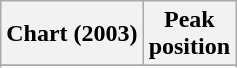<table class="wikitable sortable plainrowheaders" style="text-align:center">
<tr>
<th scope="col">Chart (2003)</th>
<th scope="col">Peak<br>position</th>
</tr>
<tr>
</tr>
<tr>
</tr>
</table>
